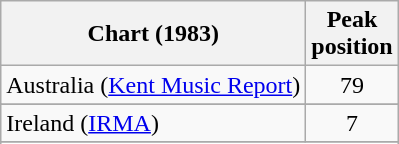<table class="wikitable sortable">
<tr>
<th>Chart (1983)</th>
<th>Peak<br>position</th>
</tr>
<tr>
<td>Australia (<a href='#'>Kent Music Report</a>)</td>
<td align="center">79</td>
</tr>
<tr>
</tr>
<tr>
</tr>
<tr>
<td>Ireland (<a href='#'>IRMA</a>)</td>
<td align="center">7</td>
</tr>
<tr>
</tr>
<tr>
</tr>
<tr>
</tr>
<tr>
</tr>
</table>
